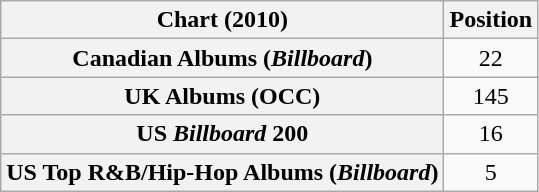<table class="wikitable sortable plainrowheaders" style="text-align:center">
<tr>
<th scope="col">Chart (2010)</th>
<th scope="col">Position</th>
</tr>
<tr>
<th scope="row">Canadian Albums (<em>Billboard</em>)</th>
<td>22</td>
</tr>
<tr>
<th scope="row">UK Albums (OCC)</th>
<td>145</td>
</tr>
<tr>
<th scope="row">US <em>Billboard</em> 200</th>
<td>16</td>
</tr>
<tr>
<th scope="row">US Top R&B/Hip-Hop Albums (<em>Billboard</em>)</th>
<td>5</td>
</tr>
</table>
